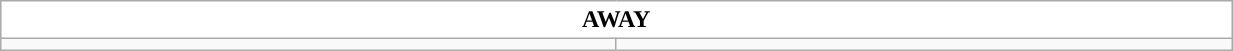<table class="wikitable collapsible collapsed" style="width:65%">
<tr>
<th colspan=16 ! style="color:#000000; background:#FFFFFF">AWAY</th>
</tr>
<tr>
<td></td>
<td></td>
</tr>
</table>
